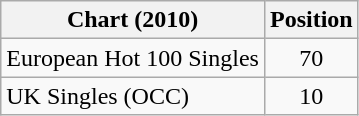<table class="wikitable sortable">
<tr>
<th>Chart (2010)</th>
<th>Position</th>
</tr>
<tr>
<td>European Hot 100 Singles</td>
<td style="text-align:center;">70</td>
</tr>
<tr>
<td>UK Singles (OCC)</td>
<td style="text-align:center;">10</td>
</tr>
</table>
